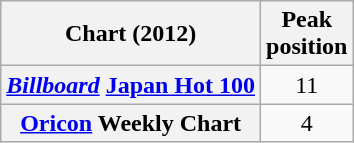<table class="wikitable plainrowheaders sortable" style="text-align:center;" border="1">
<tr>
<th scope="col">Chart (2012)</th>
<th scope="col">Peak<br>position</th>
</tr>
<tr>
<th scope="row"><em><a href='#'>Billboard</a></em> <a href='#'>Japan Hot 100</a></th>
<td>11</td>
</tr>
<tr>
<th scope="row"><a href='#'>Oricon</a> Weekly Chart</th>
<td>4</td>
</tr>
</table>
